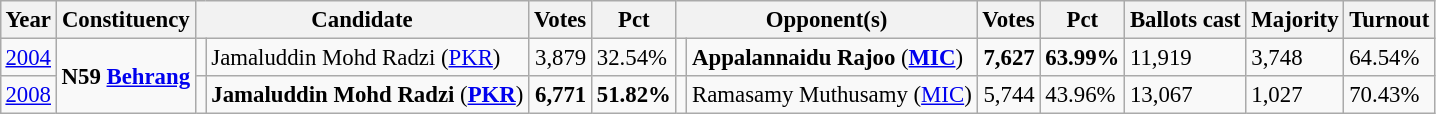<table class="wikitable" style="margin:0.5em ; font-size:95%">
<tr>
<th>Year</th>
<th>Constituency</th>
<th colspan="2">Candidate</th>
<th>Votes</th>
<th>Pct</th>
<th colspan="2">Opponent(s)</th>
<th>Votes</th>
<th>Pct</th>
<th>Ballots cast</th>
<th>Majority</th>
<th>Turnout</th>
</tr>
<tr>
<td><a href='#'>2004</a></td>
<td rowspan="6"><strong>N59 <a href='#'>Behrang</a></strong></td>
<td></td>
<td>Jamaluddin Mohd Radzi (<a href='#'>PKR</a>)</td>
<td style="text-align:right;">3,879</td>
<td>32.54%</td>
<td></td>
<td><strong>Appalannaidu Rajoo</strong> (<a href='#'><strong>MIC</strong></a>)</td>
<td style="text-align:right;"><strong>7,627</strong></td>
<td><strong>63.99%</strong></td>
<td>11,919</td>
<td>3,748</td>
<td>64.54%</td>
</tr>
<tr>
<td><a href='#'>2008</a></td>
<td></td>
<td><strong>Jamaluddin Mohd Radzi</strong> (<a href='#'><strong>PKR</strong></a>)</td>
<td style="text-align:right;"><strong>6,771</strong></td>
<td><strong>51.82%</strong></td>
<td></td>
<td>Ramasamy Muthusamy (<a href='#'>MIC</a>)</td>
<td style="text-align:right;">5,744</td>
<td>43.96%</td>
<td>13,067</td>
<td>1,027</td>
<td>70.43%</td>
</tr>
</table>
